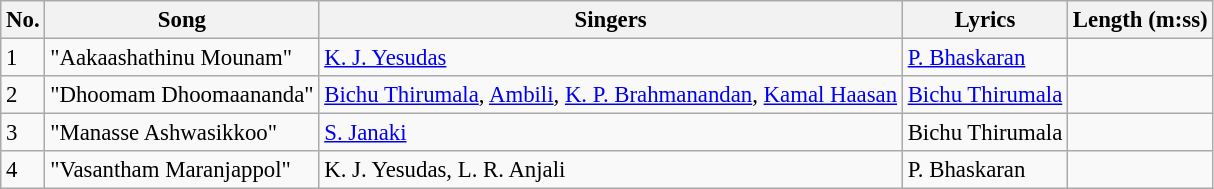<table class="wikitable" style="font-size:95%;">
<tr>
<th>No.</th>
<th>Song</th>
<th>Singers</th>
<th>Lyrics</th>
<th>Length (m:ss)</th>
</tr>
<tr>
<td>1</td>
<td>"Aakaashathinu Mounam"</td>
<td><a href='#'>K. J. Yesudas</a></td>
<td><a href='#'>P. Bhaskaran</a></td>
<td></td>
</tr>
<tr>
<td>2</td>
<td>"Dhoomam Dhoomaananda"</td>
<td><a href='#'>Bichu Thirumala</a>, <a href='#'>Ambili</a>, <a href='#'>K. P. Brahmanandan</a>, <a href='#'>Kamal Haasan</a></td>
<td><a href='#'>Bichu Thirumala</a></td>
<td></td>
</tr>
<tr>
<td>3</td>
<td>"Manasse Ashwasikkoo"</td>
<td><a href='#'>S. Janaki</a></td>
<td>Bichu Thirumala</td>
<td></td>
</tr>
<tr>
<td>4</td>
<td>"Vasantham Maranjappol"</td>
<td>K. J. Yesudas, L. R. Anjali</td>
<td>P. Bhaskaran</td>
<td></td>
</tr>
</table>
